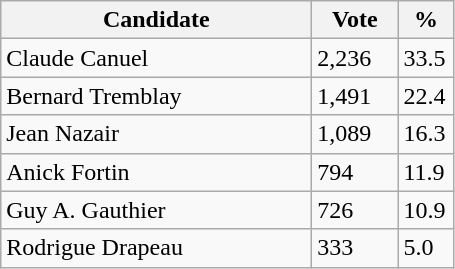<table class="wikitable">
<tr>
<th bgcolor="#DDDDFF" width="200px">Candidate</th>
<th bgcolor="#DDDDFF" width="50px">Vote</th>
<th bgcolor="#DDDDFF" width="30px">%</th>
</tr>
<tr>
<td>Claude Canuel</td>
<td>2,236</td>
<td>33.5</td>
</tr>
<tr>
<td>Bernard Tremblay</td>
<td>1,491</td>
<td>22.4</td>
</tr>
<tr>
<td>Jean Nazair</td>
<td>1,089</td>
<td>16.3</td>
</tr>
<tr>
<td>Anick Fortin</td>
<td>794</td>
<td>11.9</td>
</tr>
<tr>
<td>Guy A. Gauthier</td>
<td>726</td>
<td>10.9</td>
</tr>
<tr>
<td>Rodrigue Drapeau</td>
<td>333</td>
<td>5.0</td>
</tr>
</table>
